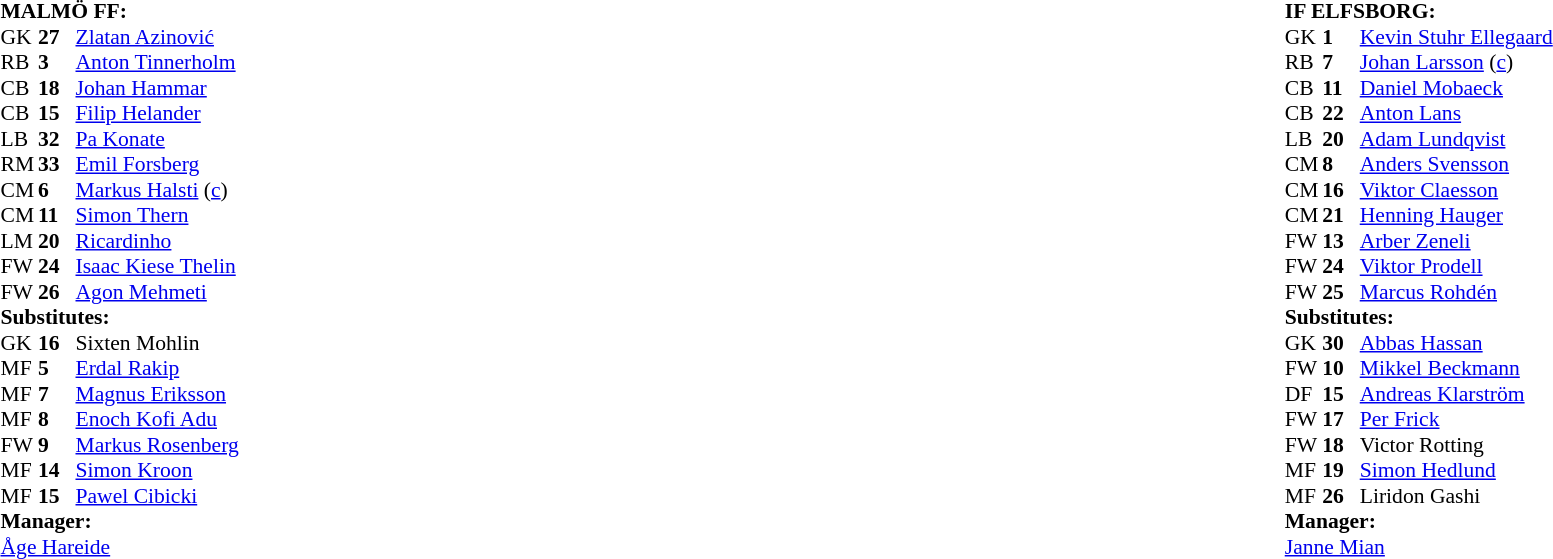<table width="100%">
<tr>
<td valign="top" width="50%"><br><table style="font-size: 90%" cellspacing="0" cellpadding="0">
<tr>
<td colspan="4"><strong>MALMÖ FF:</strong></td>
</tr>
<tr>
<th width="25"></th>
<th width="25"></th>
</tr>
<tr>
<td>GK</td>
<td><strong>27</strong></td>
<td> <a href='#'>Zlatan Azinović</a></td>
</tr>
<tr>
<td>RB</td>
<td><strong>3</strong></td>
<td> <a href='#'>Anton Tinnerholm</a> </td>
</tr>
<tr>
<td>CB</td>
<td><strong>18</strong></td>
<td> <a href='#'>Johan Hammar</a> </td>
</tr>
<tr>
<td>CB</td>
<td><strong>15</strong></td>
<td> <a href='#'>Filip Helander</a></td>
</tr>
<tr>
<td>LB</td>
<td><strong>32</strong></td>
<td> <a href='#'>Pa Konate</a></td>
</tr>
<tr>
<td>RM</td>
<td><strong>33</strong></td>
<td> <a href='#'>Emil Forsberg</a></td>
</tr>
<tr>
<td>CM</td>
<td><strong>6</strong></td>
<td> <a href='#'>Markus Halsti</a> (<a href='#'>c</a>)</td>
</tr>
<tr>
<td>CM</td>
<td><strong>11</strong></td>
<td> <a href='#'>Simon Thern</a> </td>
</tr>
<tr>
<td>LM</td>
<td><strong>20</strong></td>
<td> <a href='#'>Ricardinho</a> </td>
</tr>
<tr>
<td>FW</td>
<td><strong>24</strong></td>
<td> <a href='#'>Isaac Kiese Thelin</a></td>
</tr>
<tr>
<td>FW</td>
<td><strong>26</strong></td>
<td> <a href='#'>Agon Mehmeti</a> </td>
</tr>
<tr>
<td colspan=4><strong>Substitutes:</strong></td>
</tr>
<tr>
<td>GK</td>
<td><strong>16</strong></td>
<td> Sixten Mohlin</td>
</tr>
<tr>
<td>MF</td>
<td><strong>5</strong></td>
<td> <a href='#'>Erdal Rakip</a> </td>
</tr>
<tr>
<td>MF</td>
<td><strong>7</strong></td>
<td> <a href='#'>Magnus Eriksson</a></td>
</tr>
<tr>
<td>MF</td>
<td><strong>8</strong></td>
<td> <a href='#'>Enoch Kofi Adu</a></td>
</tr>
<tr>
<td>FW</td>
<td><strong>9</strong></td>
<td> <a href='#'>Markus Rosenberg</a></td>
</tr>
<tr>
<td>MF</td>
<td><strong>14</strong></td>
<td> <a href='#'>Simon Kroon</a> </td>
</tr>
<tr>
<td>MF</td>
<td><strong>15</strong></td>
<td> <a href='#'>Pawel Cibicki</a> </td>
</tr>
<tr>
<td colspan=4><strong>Manager:</strong></td>
</tr>
<tr>
<td colspan="4"> <a href='#'>Åge Hareide</a></td>
</tr>
<tr>
</tr>
</table>
</td>
<td valign="top"></td>
<td valign="top" width="50%"><br><table style="font-size: 90%" cellspacing="0" cellpadding="0" align="center">
<tr>
<td colspan="4"><strong>IF ELFSBORG:</strong></td>
</tr>
<tr>
<th width="25"></th>
<th width="25"></th>
</tr>
<tr>
<td>GK</td>
<td><strong>1</strong></td>
<td> <a href='#'>Kevin Stuhr Ellegaard</a></td>
</tr>
<tr>
<td>RB</td>
<td><strong>7</strong></td>
<td> <a href='#'>Johan Larsson</a> (<a href='#'>c</a>)</td>
</tr>
<tr>
<td>CB</td>
<td><strong>11</strong></td>
<td> <a href='#'>Daniel Mobaeck</a></td>
</tr>
<tr>
<td>CB</td>
<td><strong>22</strong></td>
<td> <a href='#'>Anton Lans</a> </td>
</tr>
<tr>
<td>LB</td>
<td><strong>20</strong></td>
<td> <a href='#'>Adam Lundqvist</a> </td>
</tr>
<tr>
<td>CM</td>
<td><strong>8</strong></td>
<td> <a href='#'>Anders Svensson</a> </td>
</tr>
<tr>
<td>CM</td>
<td><strong>16</strong></td>
<td> <a href='#'>Viktor Claesson</a> </td>
</tr>
<tr>
<td>CM</td>
<td><strong>21</strong></td>
<td> <a href='#'>Henning Hauger</a>  </td>
</tr>
<tr>
<td>FW</td>
<td><strong>13</strong></td>
<td> <a href='#'>Arber Zeneli</a> </td>
</tr>
<tr>
<td>FW</td>
<td><strong>24</strong></td>
<td> <a href='#'>Viktor Prodell</a></td>
</tr>
<tr>
<td>FW</td>
<td><strong>25</strong></td>
<td> <a href='#'>Marcus Rohdén</a> </td>
</tr>
<tr>
<td colspan=4><strong>Substitutes:</strong></td>
</tr>
<tr>
<td>GK</td>
<td><strong>30</strong></td>
<td> <a href='#'>Abbas Hassan</a></td>
</tr>
<tr>
<td>FW</td>
<td><strong>10</strong></td>
<td> <a href='#'>Mikkel Beckmann</a> </td>
</tr>
<tr>
<td>DF</td>
<td><strong>15</strong></td>
<td> <a href='#'>Andreas Klarström</a></td>
</tr>
<tr>
<td>FW</td>
<td><strong>17</strong></td>
<td> <a href='#'>Per Frick</a> </td>
</tr>
<tr>
<td>FW</td>
<td><strong>18</strong></td>
<td> Victor Rotting</td>
</tr>
<tr>
<td>MF</td>
<td><strong>19</strong></td>
<td> <a href='#'>Simon Hedlund</a> </td>
</tr>
<tr>
<td>MF</td>
<td><strong>26</strong></td>
<td> Liridon Gashi</td>
</tr>
<tr>
<td colspan=4><strong>Manager:</strong></td>
</tr>
<tr>
<td colspan="4"> <a href='#'>Janne Mian</a></td>
</tr>
</table>
</td>
</tr>
</table>
